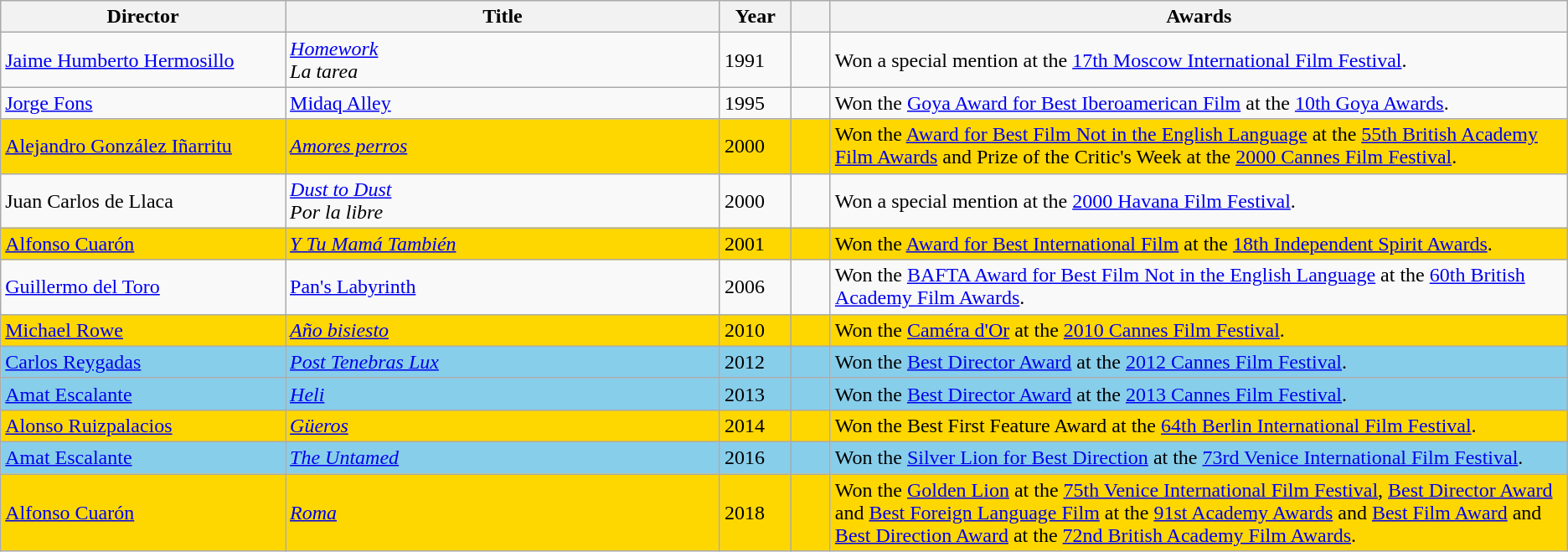<table class="wikitable sortable">
<tr>
<th style="width:225px;">Director</th>
<th style="width:350px;">Title</th>
<th style="width: 50px;">Year</th>
<th style="width: 25px;"></th>
<th style="width:600px;">Awards</th>
</tr>
<tr>
<td><a href='#'>Jaime Humberto Hermosillo</a></td>
<td><em><a href='#'>Homework</a></em><br><em>La tarea</em></td>
<td>1991</td>
<td></td>
<td>Won a special mention at the <a href='#'>17th Moscow International Film Festival</a>.</td>
</tr>
<tr>
<td><a href='#'>Jorge Fons</a></td>
<td><a href='#'>Midaq Alley</a></td>
<td>1995</td>
<td></td>
<td>Won the <a href='#'>Goya Award for Best Iberoamerican Film</a> at the <a href='#'>10th Goya Awards</a>.</td>
</tr>
<tr style="background:gold;">
<td><a href='#'>Alejandro González Iñarritu</a></td>
<td><em><a href='#'>Amores perros</a></em></td>
<td>2000</td>
<td><br></td>
<td>Won the <a href='#'>Award for Best Film Not in the English Language</a> at the <a href='#'>55th British Academy Film Awards</a> and Prize of the Critic's Week at the <a href='#'>2000 Cannes Film Festival</a>.</td>
</tr>
<tr>
<td>Juan Carlos de Llaca</td>
<td><em><a href='#'>Dust to Dust</a></em><br><em>Por la libre</em></td>
<td>2000</td>
<td></td>
<td>Won a special mention at the <a href='#'>2000 Havana Film Festival</a>.</td>
</tr>
<tr style="background:gold;">
<td><a href='#'>Alfonso Cuarón</a></td>
<td><em><a href='#'>Y Tu Mamá También</a></em></td>
<td>2001</td>
<td></td>
<td>Won the <a href='#'>Award for Best International Film</a> at the <a href='#'>18th Independent Spirit Awards</a>.</td>
</tr>
<tr>
<td><a href='#'>Guillermo del Toro</a></td>
<td><a href='#'>Pan's Labyrinth</a></td>
<td>2006</td>
<td></td>
<td>Won the <a href='#'>BAFTA Award for Best Film Not in the English Language</a> at the <a href='#'>60th British Academy Film Awards</a>.</td>
</tr>
<tr style="background:gold;">
<td><a href='#'>Michael Rowe</a></td>
<td><em><a href='#'>Año bisiesto</a></em></td>
<td>2010</td>
<td></td>
<td>Won the <a href='#'>Caméra d'Or</a> at the <a href='#'>2010 Cannes Film Festival</a>.</td>
</tr>
<tr style="background:skyblue;">
<td><a href='#'>Carlos Reygadas</a></td>
<td><em><a href='#'>Post Tenebras Lux</a></em></td>
<td>2012</td>
<td></td>
<td>Won the <a href='#'>Best Director Award</a> at the <a href='#'>2012 Cannes Film Festival</a>.</td>
</tr>
<tr style="background:skyblue;">
<td><a href='#'>Amat Escalante</a></td>
<td><em><a href='#'>Heli</a></em></td>
<td>2013</td>
<td></td>
<td>Won the <a href='#'>Best Director Award</a> at the <a href='#'>2013 Cannes Film Festival</a>.</td>
</tr>
<tr style="background:gold;">
<td><a href='#'>Alonso Ruizpalacios</a></td>
<td><em><a href='#'>Güeros</a></em></td>
<td>2014</td>
<td></td>
<td>Won the Best First Feature Award at the <a href='#'>64th Berlin International Film Festival</a>.</td>
</tr>
<tr style="background:skyblue;">
<td><a href='#'>Amat Escalante</a></td>
<td><em><a href='#'>The Untamed</a></em></td>
<td>2016</td>
<td></td>
<td>Won the <a href='#'>Silver Lion for Best Direction</a> at the <a href='#'>73rd Venice International Film Festival</a>.</td>
</tr>
<tr style="background:gold;">
<td><a href='#'>Alfonso Cuarón</a></td>
<td><em><a href='#'>Roma</a></em></td>
<td>2018</td>
<td><br><br></td>
<td>Won the <a href='#'>Golden Lion</a> at the <a href='#'>75th Venice International Film Festival</a>, <a href='#'>Best Director Award</a> and <a href='#'>Best Foreign Language Film</a> at the <a href='#'>91st Academy Awards</a> and <a href='#'>Best Film Award</a> and <a href='#'>Best Direction Award</a> at the <a href='#'>72nd British Academy Film Awards</a>.</td>
</tr>
</table>
